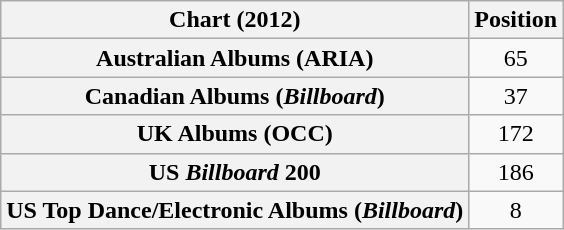<table class="wikitable sortable plainrowheaders" style="text-align:center">
<tr>
<th>Chart (2012)</th>
<th>Position</th>
</tr>
<tr>
<th scope="row">Australian Albums (ARIA)</th>
<td>65</td>
</tr>
<tr>
<th scope="row">Canadian Albums (<em>Billboard</em>)</th>
<td>37</td>
</tr>
<tr>
<th scope="row">UK Albums (OCC)</th>
<td>172</td>
</tr>
<tr>
<th scope="row">US <em>Billboard</em> 200</th>
<td>186</td>
</tr>
<tr>
<th scope="row">US Top Dance/Electronic Albums (<em>Billboard</em>)</th>
<td>8</td>
</tr>
</table>
